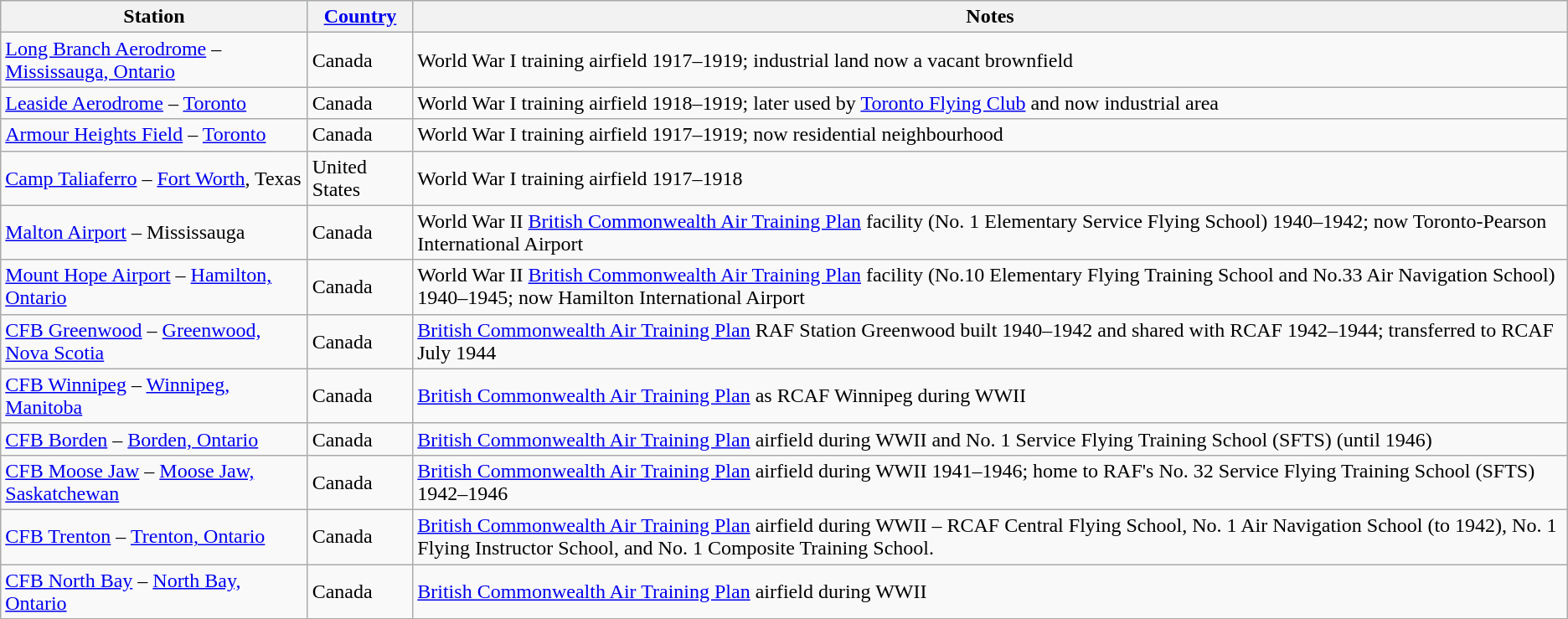<table class="wikitable sortable">
<tr style="text-align:center; background:#d8edff;">
<th>Station</th>
<th><a href='#'>Country</a></th>
<th>Notes</th>
</tr>
<tr>
<td><a href='#'>Long Branch Aerodrome</a> – <a href='#'>Mississauga, Ontario</a></td>
<td> Canada</td>
<td>World War I training airfield 1917–1919; industrial land now a vacant brownfield</td>
</tr>
<tr>
<td><a href='#'>Leaside Aerodrome</a> – <a href='#'>Toronto</a></td>
<td> Canada</td>
<td>World War I training airfield 1918–1919; later used by <a href='#'>Toronto Flying Club</a> and now industrial area</td>
</tr>
<tr>
<td><a href='#'>Armour Heights Field</a> – <a href='#'>Toronto</a></td>
<td> Canada</td>
<td>World War I training airfield 1917–1919; now residential neighbourhood</td>
</tr>
<tr>
<td><a href='#'>Camp Taliaferro</a> – <a href='#'>Fort Worth</a>, Texas</td>
<td> United States</td>
<td>World War I training airfield 1917–1918</td>
</tr>
<tr>
<td><a href='#'>Malton Airport</a> – Mississauga</td>
<td> Canada</td>
<td>World War II <a href='#'>British Commonwealth Air Training Plan</a> facility (No. 1 Elementary Service Flying School) 1940–1942; now Toronto-Pearson International Airport</td>
</tr>
<tr>
<td><a href='#'>Mount Hope Airport</a> – <a href='#'>Hamilton, Ontario</a></td>
<td> Canada</td>
<td>World War II <a href='#'>British Commonwealth Air Training Plan</a> facility (No.10 Elementary Flying Training School and No.33 Air Navigation School) 1940–1945; now Hamilton International Airport</td>
</tr>
<tr>
<td><a href='#'>CFB Greenwood</a> – <a href='#'>Greenwood, Nova Scotia</a></td>
<td> Canada</td>
<td><a href='#'>British Commonwealth Air Training Plan</a> RAF Station Greenwood built 1940–1942 and shared with RCAF 1942–1944; transferred to RCAF July 1944</td>
</tr>
<tr>
<td><a href='#'>CFB Winnipeg</a> – <a href='#'>Winnipeg, Manitoba</a></td>
<td> Canada</td>
<td><a href='#'>British Commonwealth Air Training Plan</a> as RCAF Winnipeg during WWII</td>
</tr>
<tr>
<td><a href='#'>CFB Borden</a> – <a href='#'>Borden, Ontario</a></td>
<td> Canada</td>
<td><a href='#'>British Commonwealth Air Training Plan</a> airfield during WWII and No. 1 Service Flying Training School (SFTS) (until 1946)</td>
</tr>
<tr>
<td><a href='#'>CFB Moose Jaw</a> – <a href='#'>Moose Jaw, Saskatchewan</a></td>
<td> Canada</td>
<td><a href='#'>British Commonwealth Air Training Plan</a> airfield during WWII 1941–1946; home to RAF's No. 32 Service Flying Training School (SFTS) 1942–1946</td>
</tr>
<tr>
<td><a href='#'>CFB Trenton</a> – <a href='#'>Trenton, Ontario</a></td>
<td> Canada</td>
<td><a href='#'>British Commonwealth Air Training Plan</a> airfield during WWII – RCAF Central Flying School, No. 1 Air Navigation School (to 1942), No. 1 Flying Instructor School, and No. 1 Composite Training School.</td>
</tr>
<tr>
<td><a href='#'>CFB North Bay</a> – <a href='#'>North Bay, Ontario</a></td>
<td> Canada</td>
<td><a href='#'>British Commonwealth Air Training Plan</a> airfield during WWII</td>
</tr>
</table>
